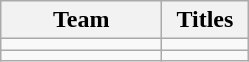<table class="wikitable sortable">
<tr>
<th width=100px>Team</th>
<th width=50px>Titles</th>
</tr>
<tr>
<td></td>
<td></td>
</tr>
<tr>
<td></td>
<td></td>
</tr>
</table>
